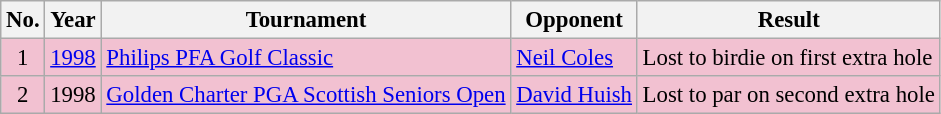<table class="wikitable" style="font-size:95%;">
<tr>
<th>No.</th>
<th>Year</th>
<th>Tournament</th>
<th>Opponent</th>
<th>Result</th>
</tr>
<tr style="background:#F2C1D1;">
<td align=center>1</td>
<td><a href='#'>1998</a></td>
<td><a href='#'>Philips PFA Golf Classic</a></td>
<td> <a href='#'>Neil Coles</a></td>
<td>Lost to birdie on first extra hole</td>
</tr>
<tr style="background:#F2C1D1;">
<td align=center>2</td>
<td>1998</td>
<td><a href='#'>Golden Charter PGA Scottish Seniors Open</a></td>
<td> <a href='#'>David Huish</a></td>
<td>Lost to par on second extra hole</td>
</tr>
</table>
